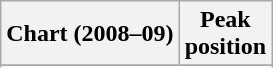<table class="wikitable sortable plainrowheaders">
<tr>
<th>Chart (2008–09)</th>
<th>Peak<br>position</th>
</tr>
<tr>
</tr>
<tr>
</tr>
<tr>
</tr>
<tr>
</tr>
<tr>
</tr>
<tr>
</tr>
</table>
